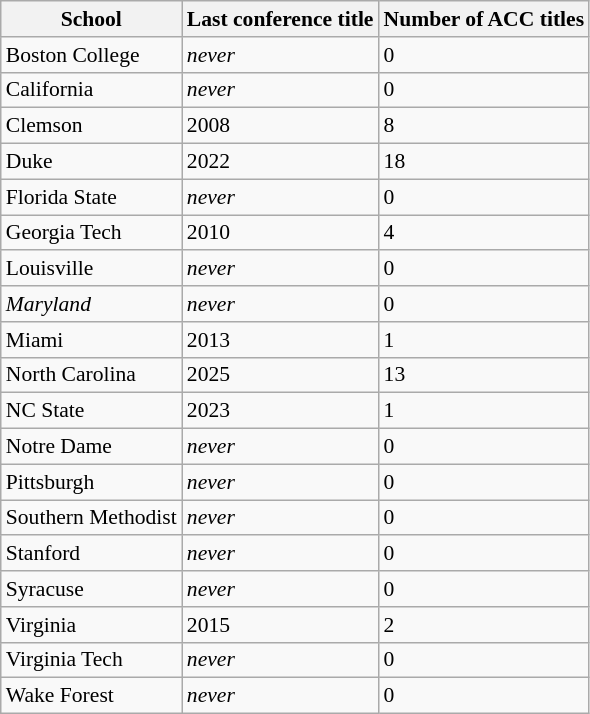<table class="wikitable sortable" style="font-size:90%" align="center">
<tr>
<th>School</th>
<th>Last conference title</th>
<th>Number of ACC titles</th>
</tr>
<tr>
<td>Boston College</td>
<td><em>never</em></td>
<td>0</td>
</tr>
<tr>
<td>California</td>
<td><em>never</em></td>
<td>0</td>
</tr>
<tr>
<td>Clemson</td>
<td>2008</td>
<td>8</td>
</tr>
<tr>
<td>Duke</td>
<td>2022</td>
<td>18</td>
</tr>
<tr>
<td>Florida State</td>
<td><em>never</em></td>
<td>0</td>
</tr>
<tr>
<td>Georgia Tech</td>
<td>2010</td>
<td>4</td>
</tr>
<tr>
<td>Louisville</td>
<td><em>never</em></td>
<td>0</td>
</tr>
<tr>
<td><em>Maryland</em></td>
<td><em>never</em></td>
<td>0</td>
</tr>
<tr>
<td>Miami</td>
<td>2013</td>
<td>1</td>
</tr>
<tr>
<td>North Carolina</td>
<td>2025</td>
<td>13</td>
</tr>
<tr>
<td>NC State</td>
<td>2023</td>
<td>1</td>
</tr>
<tr>
<td>Notre Dame</td>
<td><em>never</em></td>
<td>0</td>
</tr>
<tr>
<td>Pittsburgh</td>
<td><em>never</em></td>
<td>0</td>
</tr>
<tr>
<td>Southern Methodist</td>
<td><em>never</em></td>
<td>0</td>
</tr>
<tr>
<td>Stanford</td>
<td><em>never</em></td>
<td>0</td>
</tr>
<tr>
<td>Syracuse</td>
<td><em>never</em></td>
<td>0</td>
</tr>
<tr>
<td>Virginia</td>
<td>2015</td>
<td>2</td>
</tr>
<tr>
<td>Virginia Tech</td>
<td><em>never</em></td>
<td>0</td>
</tr>
<tr>
<td>Wake Forest</td>
<td><em>never</em></td>
<td>0</td>
</tr>
</table>
